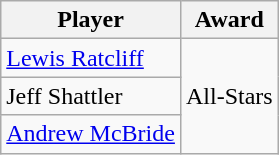<table class="wikitable">
<tr>
<th>Player</th>
<th>Award</th>
</tr>
<tr>
<td><a href='#'>Lewis Ratcliff</a></td>
<td rowspan=3>All-Stars</td>
</tr>
<tr>
<td>Jeff Shattler</td>
</tr>
<tr>
<td><a href='#'>Andrew McBride</a></td>
</tr>
</table>
